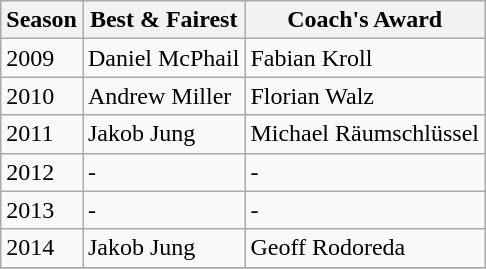<table class="wikitable float-right" style="text-align:left;">
<tr bgcolor="#dddddd">
<th>Season</th>
<th>Best & Fairest</th>
<th>Coach's Award</th>
</tr>
<tr>
<td>2009</td>
<td align="left">Daniel McPhail </td>
<td>Fabian Kroll </td>
</tr>
<tr>
<td>2010</td>
<td align="left">Andrew Miller </td>
<td>Florian Walz  </td>
</tr>
<tr>
<td>2011</td>
<td align="left">Jakob Jung </td>
<td>Michael Räumschlüssel </td>
</tr>
<tr>
<td>2012</td>
<td align="left">-</td>
<td>-</td>
</tr>
<tr>
<td>2013</td>
<td align="left">-</td>
<td>-</td>
</tr>
<tr>
<td>2014</td>
<td align="left">Jakob Jung </td>
<td>Geoff Rodoreda </td>
</tr>
<tr>
</tr>
</table>
